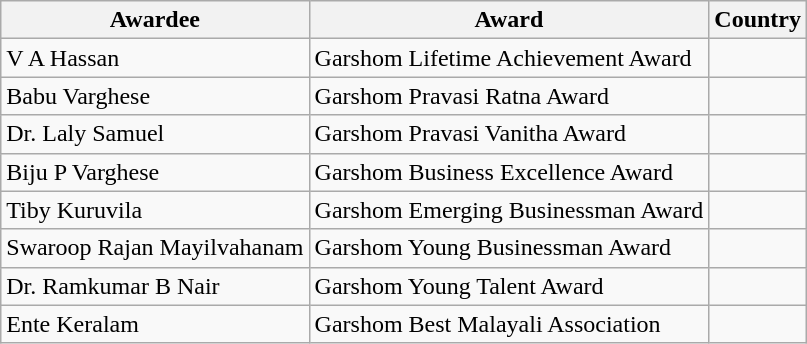<table class="wikitable">
<tr>
<th>Awardee</th>
<th>Award</th>
<th>Country</th>
</tr>
<tr>
<td>V A Hassan</td>
<td>Garshom Lifetime Achievement Award</td>
<td></td>
</tr>
<tr>
<td>Babu Varghese</td>
<td>Garshom Pravasi Ratna Award</td>
<td></td>
</tr>
<tr>
<td>Dr. Laly Samuel</td>
<td>Garshom Pravasi Vanitha Award</td>
<td></td>
</tr>
<tr>
<td>Biju P Varghese</td>
<td>Garshom Business Excellence Award</td>
<td></td>
</tr>
<tr>
<td>Tiby Kuruvila</td>
<td>Garshom Emerging Businessman Award</td>
<td></td>
</tr>
<tr>
<td>Swaroop Rajan Mayilvahanam</td>
<td>Garshom Young Businessman Award</td>
<td></td>
</tr>
<tr>
<td>Dr. Ramkumar B Nair</td>
<td>Garshom Young Talent Award</td>
<td></td>
</tr>
<tr>
<td>Ente Keralam</td>
<td>Garshom Best Malayali Association</td>
<td></td>
</tr>
</table>
